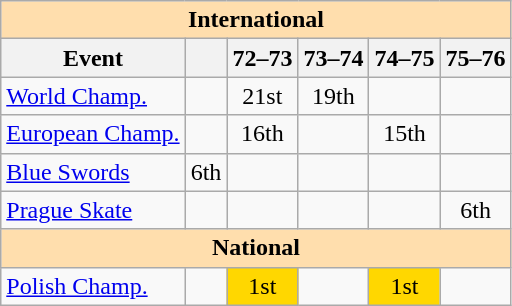<table class="wikitable" style="text-align:center">
<tr>
<th style="background-color: #ffdead; " colspan=6 align=center>International</th>
</tr>
<tr>
<th>Event</th>
<th></th>
<th>72–73</th>
<th>73–74</th>
<th>74–75</th>
<th>75–76</th>
</tr>
<tr>
<td align=left><a href='#'>World Champ.</a></td>
<td></td>
<td>21st</td>
<td>19th</td>
<td></td>
<td></td>
</tr>
<tr>
<td align=left><a href='#'>European Champ.</a></td>
<td></td>
<td>16th</td>
<td></td>
<td>15th</td>
<td></td>
</tr>
<tr>
<td align=left><a href='#'>Blue Swords</a></td>
<td>6th</td>
<td></td>
<td></td>
<td></td>
<td></td>
</tr>
<tr>
<td align=left><a href='#'>Prague Skate</a></td>
<td></td>
<td></td>
<td></td>
<td></td>
<td>6th</td>
</tr>
<tr>
<th style="background-color: #ffdead; " colspan=6 align=center>National</th>
</tr>
<tr>
<td align=left><a href='#'>Polish Champ.</a></td>
<td></td>
<td bgcolor=gold>1st</td>
<td></td>
<td bgcolor=gold>1st</td>
<td></td>
</tr>
</table>
